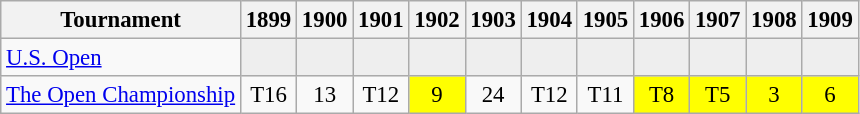<table class="wikitable" style="font-size:95%;text-align:center;">
<tr>
<th>Tournament</th>
<th>1899</th>
<th>1900</th>
<th>1901</th>
<th>1902</th>
<th>1903</th>
<th>1904</th>
<th>1905</th>
<th>1906</th>
<th>1907</th>
<th>1908</th>
<th>1909</th>
</tr>
<tr>
<td align=left><a href='#'>U.S. Open</a></td>
<td style="background:#eeeeee;"></td>
<td style="background:#eeeeee;"></td>
<td style="background:#eeeeee;"></td>
<td style="background:#eeeeee;"></td>
<td style="background:#eeeeee;"></td>
<td style="background:#eeeeee;"></td>
<td style="background:#eeeeee;"></td>
<td style="background:#eeeeee;"></td>
<td style="background:#eeeeee;"></td>
<td style="background:#eeeeee;"></td>
<td style="background:#eeeeee;"></td>
</tr>
<tr>
<td align=left><a href='#'>The Open Championship</a></td>
<td>T16</td>
<td>13</td>
<td>T12</td>
<td style="background:yellow;">9</td>
<td>24</td>
<td>T12</td>
<td>T11</td>
<td style="background:yellow;">T8</td>
<td style="background:yellow;">T5</td>
<td style="background:yellow;">3</td>
<td style="background:yellow;">6</td>
</tr>
</table>
